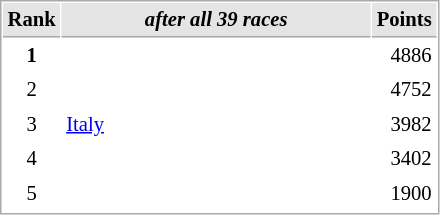<table cellspacing="1" cellpadding="3" style="border:1px solid #aaa; font-size:86%;">
<tr style="background:#e4e4e4;">
<th style="border-bottom:1px solid #aaa; width:10px;">Rank</th>
<th style="border-bottom:1px solid #aaa; width:200px; white-space:nowrap;"><em>after all 39 races</em></th>
<th style="border-bottom:1px solid #aaa; width:20px;">Points</th>
</tr>
<tr>
<td style="text-align:center;"><strong>1</strong></td>
<td><strong></strong></td>
<td align="right">4886</td>
</tr>
<tr>
<td style="text-align:center;">2</td>
<td> </td>
<td align="right">4752</td>
</tr>
<tr>
<td style="text-align:center;">3</td>
<td> <a href='#'>Italy</a></td>
<td align="right">3982</td>
</tr>
<tr>
<td style="text-align:center;">4</td>
<td></td>
<td align="right">3402</td>
</tr>
<tr>
<td style="text-align:center;">5</td>
<td></td>
<td align="right">1900</td>
</tr>
<tr>
</tr>
</table>
